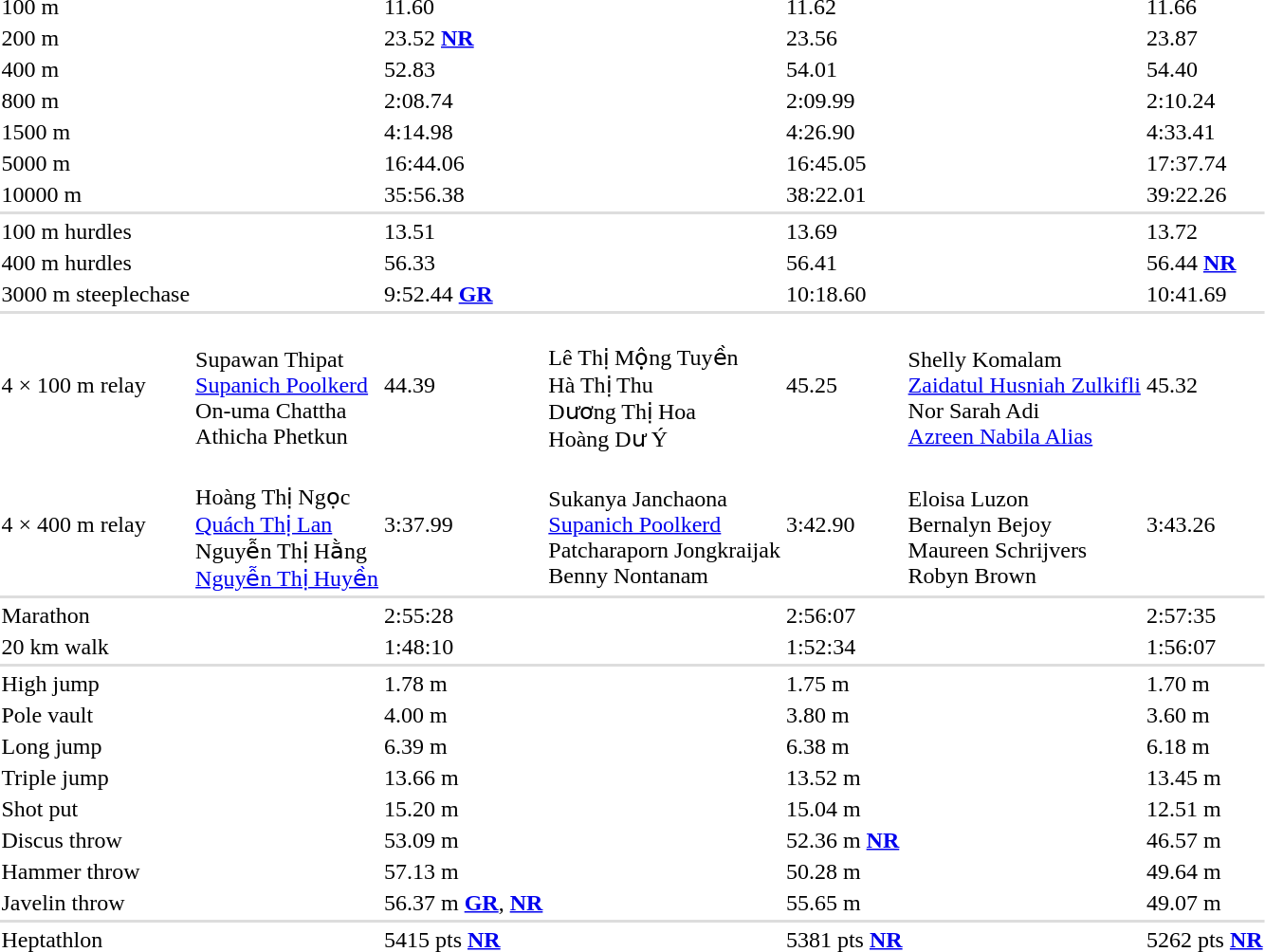<table>
<tr>
<td>100 m</td>
<td></td>
<td>11.60</td>
<td></td>
<td>11.62</td>
<td></td>
<td>11.66</td>
</tr>
<tr>
<td>200 m</td>
<td></td>
<td>23.52 <strong><a href='#'>NR</a></strong></td>
<td></td>
<td>23.56</td>
<td></td>
<td>23.87</td>
</tr>
<tr>
<td>400 m</td>
<td></td>
<td>52.83</td>
<td></td>
<td>54.01</td>
<td></td>
<td>54.40</td>
</tr>
<tr>
<td>800 m</td>
<td></td>
<td>2:08.74</td>
<td></td>
<td>2:09.99</td>
<td></td>
<td>2:10.24</td>
</tr>
<tr>
<td>1500 m</td>
<td></td>
<td>4:14.98</td>
<td></td>
<td>4:26.90</td>
<td></td>
<td>4:33.41</td>
</tr>
<tr>
<td>5000 m</td>
<td></td>
<td>16:44.06</td>
<td></td>
<td>16:45.05</td>
<td></td>
<td>17:37.74</td>
</tr>
<tr>
<td>10000 m</td>
<td></td>
<td>35:56.38</td>
<td></td>
<td>38:22.01</td>
<td></td>
<td>39:22.26</td>
</tr>
<tr style="background-color:#dddddd;">
<td colspan="7"></td>
</tr>
<tr>
<td>100 m hurdles</td>
<td></td>
<td>13.51</td>
<td></td>
<td>13.69</td>
<td></td>
<td>13.72</td>
</tr>
<tr>
<td>400 m hurdles</td>
<td></td>
<td>56.33</td>
<td></td>
<td>56.41</td>
<td></td>
<td>56.44 <strong><a href='#'>NR</a></strong></td>
</tr>
<tr>
<td>3000 m steeplechase</td>
<td></td>
<td>9:52.44 <strong> <a href='#'>GR</a></strong></td>
<td></td>
<td>10:18.60</td>
<td></td>
<td>10:41.69</td>
</tr>
<tr style="background-color:#dddddd;">
<td colspan="7"></td>
</tr>
<tr>
<td>4 × 100 m relay</td>
<td><br>Supawan Thipat<br><a href='#'>Supanich Poolkerd</a><br>On-uma Chattha<br>Athicha Phetkun</td>
<td>44.39</td>
<td><br>Lê Thị Mộng Tuyền<br>Hà Thị Thu<br>Dương Thị Hoa<br>Hoàng Dư Ý</td>
<td>45.25</td>
<td><br>Shelly Komalam<br><a href='#'>Zaidatul Husniah Zulkifli</a><br>Nor Sarah Adi<br><a href='#'>Azreen Nabila Alias</a></td>
<td>45.32</td>
</tr>
<tr>
<td>4 × 400 m relay</td>
<td><br>Hoàng Thị Ngọc<br><a href='#'>Quách Thị Lan</a><br>Nguyễn Thị Hằng<br><a href='#'>Nguyễn Thị Huyền</a></td>
<td>3:37.99</td>
<td><br>Sukanya Janchaona<br><a href='#'>Supanich Poolkerd</a><br>Patcharaporn Jongkraijak<br>Benny Nontanam</td>
<td>3:42.90</td>
<td><br>Eloisa Luzon<br>Bernalyn Bejoy<br>Maureen Schrijvers<br>Robyn Brown</td>
<td>3:43.26</td>
</tr>
<tr style="background-color:#dddddd;">
<td colspan="7"></td>
</tr>
<tr>
<td>Marathon</td>
<td></td>
<td>2:55:28</td>
<td></td>
<td>2:56:07</td>
<td></td>
<td>2:57:35</td>
</tr>
<tr>
<td>20 km walk</td>
<td></td>
<td>1:48:10</td>
<td></td>
<td>1:52:34</td>
<td></td>
<td>1:56:07</td>
</tr>
<tr style="background-color:#dddddd;">
<td colspan="7"></td>
</tr>
<tr>
<td>High jump</td>
<td></td>
<td>1.78 m</td>
<td></td>
<td>1.75 m</td>
<td></td>
<td>1.70 m</td>
</tr>
<tr>
<td>Pole vault</td>
<td></td>
<td>4.00 m</td>
<td></td>
<td>3.80 m</td>
<td></td>
<td>3.60 m</td>
</tr>
<tr>
<td>Long jump</td>
<td></td>
<td>6.39 m</td>
<td></td>
<td>6.38 m</td>
<td></td>
<td>6.18 m</td>
</tr>
<tr>
<td>Triple jump</td>
<td></td>
<td>13.66 m</td>
<td></td>
<td>13.52 m</td>
<td></td>
<td>13.45 m</td>
</tr>
<tr>
<td>Shot put</td>
<td></td>
<td>15.20 m</td>
<td></td>
<td>15.04 m</td>
<td></td>
<td>12.51 m</td>
</tr>
<tr>
<td>Discus throw</td>
<td></td>
<td>53.09 m</td>
<td></td>
<td>52.36 m <strong><a href='#'>NR</a></strong></td>
<td></td>
<td>46.57 m</td>
</tr>
<tr>
<td>Hammer throw</td>
<td></td>
<td>57.13 m</td>
<td></td>
<td>50.28 m</td>
<td></td>
<td>49.64 m</td>
</tr>
<tr>
<td>Javelin throw</td>
<td></td>
<td>56.37 m <strong><a href='#'>GR</a></strong>, <strong><a href='#'>NR</a></strong></td>
<td></td>
<td>55.65 m</td>
<td></td>
<td>49.07 m</td>
</tr>
<tr style="background-color:#dddddd;">
<td colspan="7"></td>
</tr>
<tr>
<td>Heptathlon</td>
<td></td>
<td>5415 pts <strong><a href='#'>NR</a></strong></td>
<td></td>
<td>5381 pts <strong><a href='#'>NR</a></strong></td>
<td></td>
<td>5262 pts <strong><a href='#'>NR</a></strong></td>
</tr>
</table>
